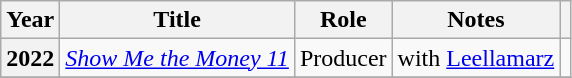<table class="wikitable  plainrowheaders">
<tr>
<th scope="col">Year</th>
<th scope="col">Title</th>
<th scope="col">Role</th>
<th scope="col">Notes</th>
<th scope="col" class="unsortable"></th>
</tr>
<tr>
<th scope="row">2022</th>
<td><em><a href='#'>Show Me the Money 11</a></em></td>
<td>Producer</td>
<td>with <a href='#'>Leellamarz</a></td>
<td></td>
</tr>
<tr>
</tr>
</table>
